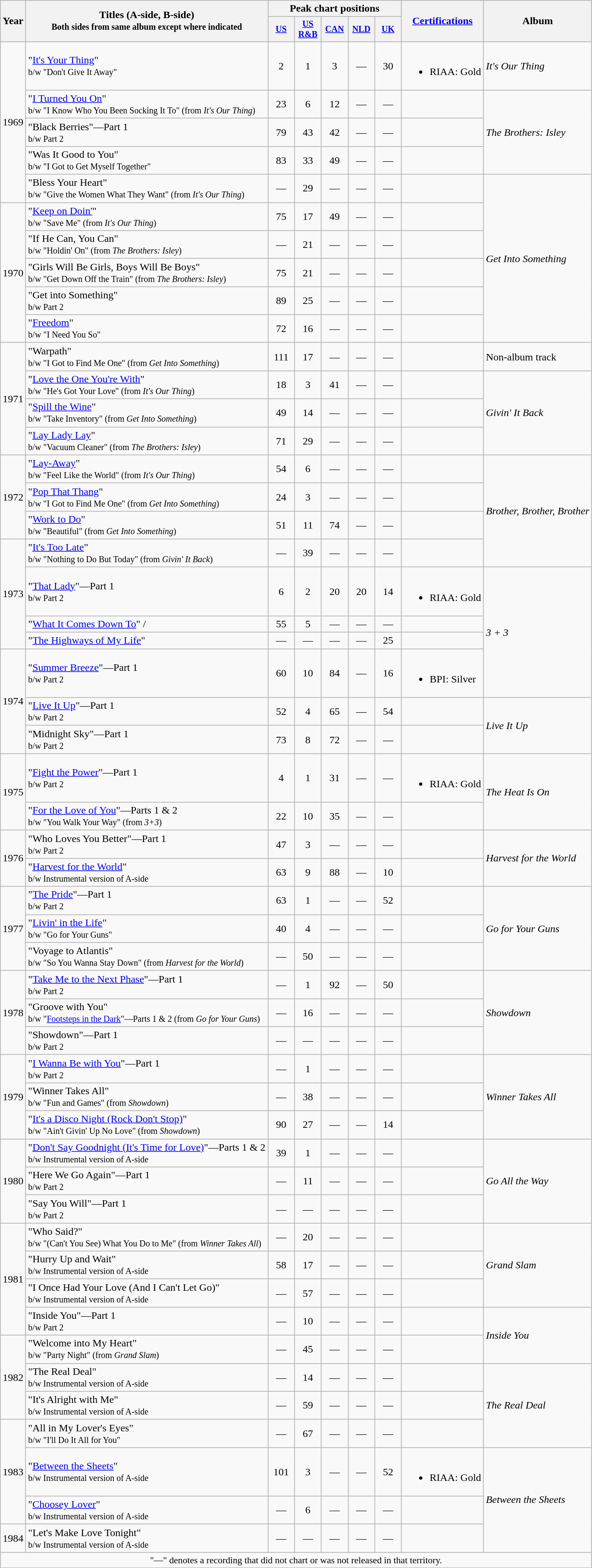<table class="wikitable" style="text-align:center;">
<tr>
<th rowspan="2">Year</th>
<th rowspan="2">Titles (A-side, B-side)<br><small>Both sides from same album except where indicated</small></th>
<th colspan="5">Peak chart positions</th>
<th rowspan="2"><a href='#'>Certifications</a></th>
<th rowspan="2">Album</th>
</tr>
<tr style="font-size:smaller;">
<th width="35"><a href='#'>US</a><br></th>
<th width="35"><a href='#'>US<br>R&B</a><br></th>
<th width="35"><a href='#'>CAN</a><br></th>
<th width="35"><a href='#'>NLD</a><br></th>
<th width="35"><a href='#'>UK</a><br></th>
</tr>
<tr>
<td rowspan="5">1969</td>
<td align="left">"<a href='#'>It's Your Thing</a>"<br><small>b/w "Don't Give It Away"</small></td>
<td>2</td>
<td>1</td>
<td>3</td>
<td>—</td>
<td>30</td>
<td align=left><br><ul><li>RIAA: Gold</li></ul></td>
<td align="left"><em>It's Our Thing</em></td>
</tr>
<tr>
<td align="left">"<a href='#'>I Turned You On</a>"<br><small>b/w "I Know Who You Been Socking It To" (from <em>It's Our Thing</em>)</small></td>
<td>23</td>
<td>6</td>
<td>12</td>
<td>—</td>
<td>—</td>
<td align=left></td>
<td align="left" rowspan="3"><em>The Brothers: Isley</em></td>
</tr>
<tr>
<td align="left">"Black Berries"—Part 1<br><small>b/w Part 2</small></td>
<td>79</td>
<td>43</td>
<td>42</td>
<td>—</td>
<td>—</td>
<td align=left></td>
</tr>
<tr>
<td align="left">"Was It Good to You"<br><small>b/w "I Got to Get Myself Together"</small></td>
<td>83</td>
<td>33</td>
<td>49</td>
<td>—</td>
<td>—</td>
<td align=left></td>
</tr>
<tr>
<td align="left">"Bless Your Heart"<br><small>b/w "Give the Women What They Want" (from <em>It's Our Thing</em>) </small></td>
<td>—</td>
<td>29</td>
<td>—</td>
<td>—</td>
<td>—</td>
<td align=left></td>
<td align="left" rowspan="6"><em>Get Into Something</em></td>
</tr>
<tr>
<td rowspan="5">1970</td>
<td align="left">"<a href='#'>Keep on Doin'</a>"<br><small>b/w "Save Me" (from <em>It's Our Thing</em>)</small></td>
<td>75</td>
<td>17</td>
<td>49</td>
<td>—</td>
<td>—</td>
<td align=left></td>
</tr>
<tr>
<td align="left">"If He Can, You Can"<br><small>b/w "Holdin' On" (from <em>The Brothers: Isley</em>)</small></td>
<td>—</td>
<td>21</td>
<td>—</td>
<td>—</td>
<td>—</td>
<td align=left></td>
</tr>
<tr>
<td align="left">"Girls Will Be Girls, Boys Will Be Boys"<br><small>b/w "Get Down Off the Train" (from <em>The Brothers: Isley</em>)</small></td>
<td>75</td>
<td>21</td>
<td>—</td>
<td>—</td>
<td>—</td>
<td align=left></td>
</tr>
<tr>
<td align="left">"Get into Something"<br><small>b/w Part 2</small></td>
<td>89</td>
<td>25</td>
<td>—</td>
<td>—</td>
<td>—</td>
<td align=left></td>
</tr>
<tr>
<td align="left">"<a href='#'>Freedom</a>"<br><small>b/w "I Need You So"</small></td>
<td>72</td>
<td>16</td>
<td>—</td>
<td>—</td>
<td>—</td>
<td align=left></td>
</tr>
<tr>
<td rowspan="4">1971</td>
<td align="left">"Warpath"<br><small>b/w "I Got to Find Me One" (from <em>Get Into Something</em>)</small></td>
<td>111</td>
<td>17</td>
<td>—</td>
<td>—</td>
<td>—</td>
<td align=left></td>
<td align="left">Non-album track</td>
</tr>
<tr>
<td align="left">"<a href='#'>Love the One You're With</a>"<br><small>b/w "He's Got Your Love" (from <em>It's Our Thing</em>)</small></td>
<td>18</td>
<td>3</td>
<td>41</td>
<td>—</td>
<td>—</td>
<td align=left></td>
<td align="left" rowspan="3"><em>Givin' It Back</em></td>
</tr>
<tr>
<td align="left">"<a href='#'>Spill the Wine</a>"<br><small>b/w "Take Inventory" (from <em>Get Into Something</em>)</small></td>
<td>49</td>
<td>14</td>
<td>—</td>
<td>—</td>
<td>—</td>
<td align=left></td>
</tr>
<tr>
<td align="left">"<a href='#'>Lay Lady Lay</a>"<br><small>b/w "Vacuum Cleaner" (from <em>The Brothers: Isley</em>)</small></td>
<td>71</td>
<td>29</td>
<td>—</td>
<td>—</td>
<td>—</td>
<td align=left></td>
</tr>
<tr>
<td rowspan="3">1972</td>
<td align="left">"<a href='#'>Lay-Away</a>"<br><small>b/w "Feel Like the World" (from <em>It's Our Thing</em>)</small></td>
<td>54</td>
<td>6</td>
<td>—</td>
<td>—</td>
<td>—</td>
<td align=left></td>
<td align="left" rowspan="4"><em>Brother, Brother, Brother</em></td>
</tr>
<tr>
<td align="left">"<a href='#'>Pop That Thang</a>"<br><small>b/w "I Got to Find Me One" (from <em>Get Into Something</em>)</small></td>
<td>24</td>
<td>3</td>
<td>—</td>
<td>—</td>
<td>—</td>
<td align=left></td>
</tr>
<tr>
<td align="left">"<a href='#'>Work to Do</a>"<br><small>b/w "Beautiful" (from <em>Get Into Something</em>)</small></td>
<td>51</td>
<td>11</td>
<td>74</td>
<td>—</td>
<td>—</td>
<td align=left></td>
</tr>
<tr>
<td rowspan="4">1973</td>
<td align="left">"<a href='#'>It's Too Late</a>"<br><small>b/w "Nothing to Do But Today" (from <em>Givin' It Back</em>)</small></td>
<td>—</td>
<td>39</td>
<td>—</td>
<td>—</td>
<td>—</td>
<td align=left></td>
</tr>
<tr>
<td align="left">"<a href='#'>That Lady</a>"—Part 1<br><small>b/w Part 2</small></td>
<td>6</td>
<td>2</td>
<td>20</td>
<td>20</td>
<td>14</td>
<td align=left><br><ul><li>RIAA: Gold</li></ul></td>
<td align="left" rowspan="4"><em>3 + 3</em></td>
</tr>
<tr>
<td align="left">"<a href='#'>What It Comes Down To</a>" /</td>
<td>55</td>
<td>5</td>
<td>—</td>
<td>—</td>
<td>—</td>
<td align=left></td>
</tr>
<tr>
<td align="left">"<a href='#'>The Highways of My Life</a>"</td>
<td>—</td>
<td>—</td>
<td>—</td>
<td>—</td>
<td>25</td>
<td align=left></td>
</tr>
<tr>
<td rowspan="3">1974</td>
<td align="left">"<a href='#'>Summer Breeze</a>"—Part 1<br><small>b/w Part 2</small></td>
<td>60</td>
<td>10</td>
<td>84</td>
<td>—</td>
<td>16</td>
<td align=left><br><ul><li>BPI: Silver</li></ul></td>
</tr>
<tr>
<td align="left">"<a href='#'>Live It Up</a>"—Part 1<br><small>b/w Part 2 </small></td>
<td>52</td>
<td>4</td>
<td>65</td>
<td>—</td>
<td>54</td>
<td align=left></td>
<td align="left" rowspan="2"><em>Live It Up</em></td>
</tr>
<tr>
<td align="left">"Midnight Sky"—Part 1<br><small>b/w Part 2</small></td>
<td>73</td>
<td>8</td>
<td>72</td>
<td>—</td>
<td>—</td>
<td align=left></td>
</tr>
<tr>
<td rowspan="2">1975</td>
<td align="left">"<a href='#'>Fight the Power</a>"—Part 1<br><small>b/w Part 2</small></td>
<td>4</td>
<td>1</td>
<td>31</td>
<td>—</td>
<td>—</td>
<td align=left><br><ul><li>RIAA: Gold</li></ul></td>
<td align="left" rowspan="2"><em>The Heat Is On</em></td>
</tr>
<tr>
<td align="left">"<a href='#'>For the Love of You</a>"—Parts 1 & 2<br><small>b/w "You Walk Your Way" (from <em>3+3</em>)</small></td>
<td>22</td>
<td>10</td>
<td>35</td>
<td>—</td>
<td>—</td>
<td align=left></td>
</tr>
<tr>
<td rowspan="2">1976</td>
<td align="left">"Who Loves You Better"—Part 1<br><small>b/w Part 2</small></td>
<td>47</td>
<td>3</td>
<td>—</td>
<td>—</td>
<td>—</td>
<td align=left></td>
<td align="left" rowspan="2"><em>Harvest for the World</em></td>
</tr>
<tr>
<td align="left">"<a href='#'>Harvest for the World</a>"<br><small>b/w Instrumental version of A-side </small></td>
<td>63</td>
<td>9</td>
<td>88</td>
<td>—</td>
<td>10</td>
<td align=left></td>
</tr>
<tr>
<td rowspan="3">1977</td>
<td align="left">"<a href='#'>The Pride</a>"—Part 1<br><small>b/w Part 2</small></td>
<td>63</td>
<td>1</td>
<td>—</td>
<td>—</td>
<td>52</td>
<td align=left></td>
<td align="left" rowspan="3"><em>Go for Your Guns</em></td>
</tr>
<tr>
<td align="left">"<a href='#'>Livin' in the Life</a>"<br><small>b/w "Go for Your Guns"</small></td>
<td>40</td>
<td>4</td>
<td>—</td>
<td>—</td>
<td>—</td>
<td align=left></td>
</tr>
<tr>
<td align="left">"Voyage to Atlantis"<br><small>b/w "So You Wanna Stay Down" (from <em>Harvest for the World</em>) </small></td>
<td>—</td>
<td>50</td>
<td>—</td>
<td>—</td>
<td>—</td>
<td align=left></td>
</tr>
<tr>
<td rowspan="3">1978</td>
<td align="left">"<a href='#'>Take Me to the Next Phase</a>"—Part 1<br><small>b/w Part 2</small></td>
<td>—</td>
<td>1</td>
<td>92</td>
<td>—</td>
<td>50</td>
<td align=left></td>
<td align="left" rowspan="3"><em>Showdown</em></td>
</tr>
<tr>
<td align="left">"Groove with You"<br><small>b/w "<a href='#'>Footsteps in the Dark</a>"—Parts 1 & 2 (from <em>Go for Your Guns</em>) </small></td>
<td>—</td>
<td>16</td>
<td>—</td>
<td>—</td>
<td>—</td>
<td align=left></td>
</tr>
<tr>
<td align="left">"Showdown"—Part 1<br><small>b/w Part 2</small></td>
<td>—</td>
<td>—</td>
<td>—</td>
<td>—</td>
<td>—</td>
<td align=left></td>
</tr>
<tr>
<td rowspan="3">1979</td>
<td align="left">"<a href='#'>I Wanna Be with You</a>"—Part 1<br><small>b/w Part 2</small></td>
<td>—</td>
<td>1</td>
<td>—</td>
<td>—</td>
<td>—</td>
<td align=left></td>
<td align="left" rowspan="3"><em>Winner Takes All</em></td>
</tr>
<tr>
<td align="left">"Winner Takes All"<br><small>b/w "Fun and Games" (from <em>Showdown</em>)</small></td>
<td>—</td>
<td>38</td>
<td>—</td>
<td>—</td>
<td>—</td>
<td align=left></td>
</tr>
<tr>
<td align="left">"<a href='#'>It's a Disco Night (Rock Don't Stop)</a>"<br><small>b/w "Ain't Givin' Up No Love" (from <em>Showdown</em>)</small></td>
<td>90</td>
<td>27</td>
<td>—</td>
<td>—</td>
<td>14</td>
<td align=left></td>
</tr>
<tr>
<td rowspan="3">1980</td>
<td align="left">"<a href='#'>Don't Say Goodnight (It's Time for Love)</a>"—Parts 1 & 2<br><small>b/w Instrumental version of A-side </small></td>
<td>39</td>
<td>1</td>
<td>—</td>
<td>—</td>
<td>—</td>
<td align=left></td>
<td align="left" rowspan="3"><em>Go All the Way</em></td>
</tr>
<tr>
<td align="left">"Here We Go Again"—Part 1<br><small>b/w Part 2</small></td>
<td>—</td>
<td>11</td>
<td>—</td>
<td>—</td>
<td>—</td>
<td align=left></td>
</tr>
<tr>
<td align="left">"Say You Will"—Part 1<br><small>b/w Part 2</small></td>
<td>—</td>
<td>—</td>
<td>—</td>
<td>—</td>
<td>—</td>
<td align=left></td>
</tr>
<tr>
<td rowspan="4">1981</td>
<td align="left">"Who Said?"<br><small>b/w "(Can't You See) What You Do to Me" (from <em>Winner Takes All</em>)</small></td>
<td>—</td>
<td>20</td>
<td>—</td>
<td>—</td>
<td>—</td>
<td align=left></td>
<td align="left" rowspan="3"><em>Grand Slam</em></td>
</tr>
<tr>
<td align="left">"Hurry Up and Wait"<br><small>b/w Instrumental version of A-side </small></td>
<td>58</td>
<td>17</td>
<td>—</td>
<td>—</td>
<td>—</td>
<td align=left></td>
</tr>
<tr>
<td align="left">"I Once Had Your Love (And I Can't Let Go)"<br><small>b/w Instrumental version of A-side </small></td>
<td>—</td>
<td>57</td>
<td>—</td>
<td>—</td>
<td>—</td>
<td align=left></td>
</tr>
<tr>
<td align="left">"Inside You"—Part 1<br><small>b/w Part 2</small></td>
<td>—</td>
<td>10</td>
<td>—</td>
<td>—</td>
<td>—</td>
<td align=left></td>
<td align="left" rowspan="2"><em>Inside You</em></td>
</tr>
<tr>
<td rowspan="3">1982</td>
<td align="left">"Welcome into My Heart"<br><small>b/w "Party Night" (from <em>Grand Slam</em>)</small></td>
<td>—</td>
<td>45</td>
<td>—</td>
<td>—</td>
<td>—</td>
<td align=left></td>
</tr>
<tr>
<td align="left">"The Real Deal"<br><small>b/w Instrumental version of A-side</small></td>
<td>—</td>
<td>14</td>
<td>—</td>
<td>—</td>
<td>—</td>
<td align=left></td>
<td align="left" rowspan="3"><em>The Real Deal</em></td>
</tr>
<tr>
<td align="left">"It's Alright with Me"<br><small>b/w Instrumental version of A-side </small></td>
<td>—</td>
<td>59</td>
<td>—</td>
<td>—</td>
<td>—</td>
<td align=left></td>
</tr>
<tr>
<td rowspan="3">1983</td>
<td align="left">"All in My Lover's Eyes"<br><small>b/w "I'll Do It All for You"</small></td>
<td>—</td>
<td>67</td>
<td>—</td>
<td>—</td>
<td>—</td>
<td align=left></td>
</tr>
<tr>
<td align="left">"<a href='#'>Between the Sheets</a>"<br><small>b/w Instrumental version of A-side </small></td>
<td>101</td>
<td>3</td>
<td>—</td>
<td>—</td>
<td>52</td>
<td align=left><br><ul><li>RIAA: Gold</li></ul></td>
<td align="left" rowspan="3"><em>Between the Sheets</em></td>
</tr>
<tr>
<td align="left">"<a href='#'>Choosey Lover</a>"<br><small>b/w Instrumental version of A-side </small></td>
<td>—</td>
<td>6</td>
<td>—</td>
<td>—</td>
<td>—</td>
<td align=left></td>
</tr>
<tr>
<td>1984</td>
<td align="left">"Let's Make Love Tonight"<br><small>b/w Instrumental version of A-side </small></td>
<td>—</td>
<td>—</td>
<td>—</td>
<td>—</td>
<td>—</td>
<td align=left></td>
</tr>
<tr>
<td colspan="16" style="font-size:90%">"—" denotes a recording that did not chart or was not released in that territory.</td>
</tr>
</table>
